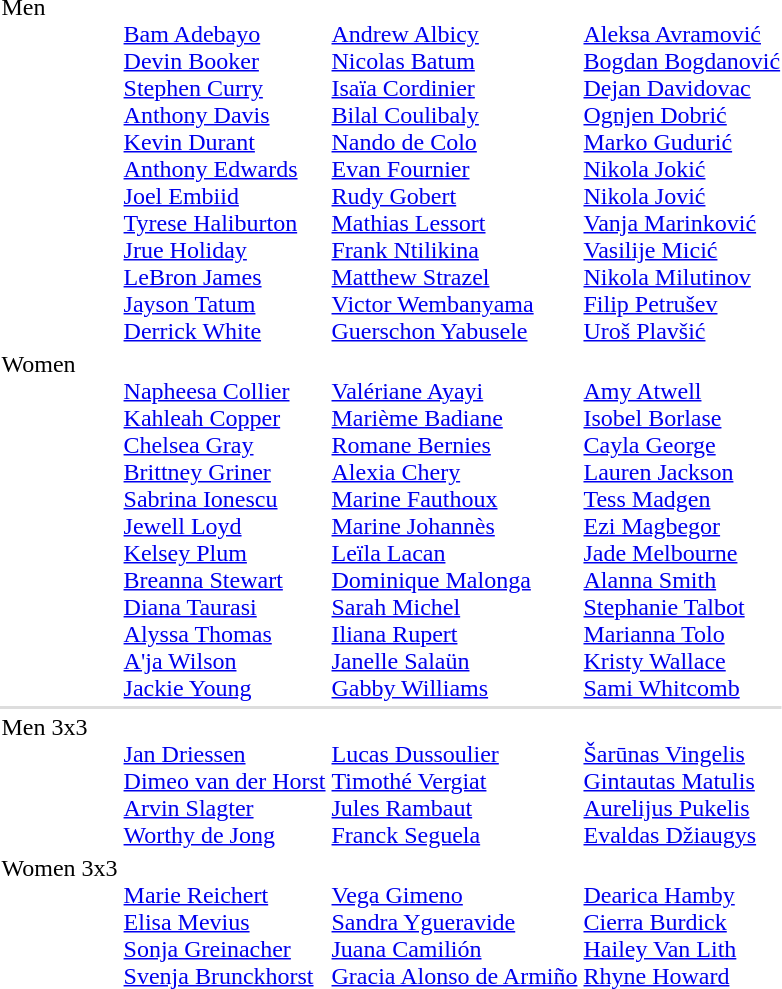<table>
<tr valign="top">
<td>Men<br></td>
<td><br><a href='#'>Bam Adebayo</a><br><a href='#'>Devin Booker</a><br><a href='#'>Stephen Curry</a><br><a href='#'>Anthony Davis</a><br><a href='#'>Kevin Durant</a><br><a href='#'>Anthony Edwards</a><br><a href='#'>Joel Embiid</a><br><a href='#'>Tyrese Haliburton</a><br><a href='#'>Jrue Holiday</a><br><a href='#'>LeBron James</a><br><a href='#'>Jayson Tatum</a><br><a href='#'>Derrick White</a></td>
<td><br><a href='#'>Andrew Albicy</a><br><a href='#'>Nicolas Batum</a><br><a href='#'>Isaïa Cordinier</a><br><a href='#'>Bilal Coulibaly</a><br><a href='#'>Nando de Colo</a><br><a href='#'>Evan Fournier</a><br><a href='#'>Rudy Gobert</a><br><a href='#'>Mathias Lessort</a><br><a href='#'>Frank Ntilikina</a><br><a href='#'>Matthew Strazel</a><br><a href='#'>Victor Wembanyama</a><br><a href='#'>Guerschon Yabusele</a></td>
<td><br><a href='#'>Aleksa Avramović</a><br><a href='#'>Bogdan Bogdanović</a><br><a href='#'>Dejan Davidovac</a><br><a href='#'>Ognjen Dobrić</a><br><a href='#'>Marko Gudurić</a><br><a href='#'>Nikola Jokić</a><br><a href='#'>Nikola Jović</a><br><a href='#'>Vanja Marinković</a><br><a href='#'>Vasilije Micić</a><br><a href='#'>Nikola Milutinov</a><br><a href='#'>Filip Petrušev</a><br><a href='#'>Uroš Plavšić</a></td>
</tr>
<tr valign="top">
<td>Women<br></td>
<td><br><a href='#'>Napheesa Collier</a><br><a href='#'>Kahleah Copper</a><br><a href='#'>Chelsea Gray</a><br><a href='#'>Brittney Griner</a><br><a href='#'>Sabrina Ionescu</a><br><a href='#'>Jewell Loyd</a><br><a href='#'>Kelsey Plum</a><br><a href='#'>Breanna Stewart</a><br><a href='#'>Diana Taurasi</a><br><a href='#'>Alyssa Thomas</a><br><a href='#'>A'ja Wilson</a><br><a href='#'>Jackie Young</a></td>
<td><br><a href='#'>Valériane Ayayi</a><br><a href='#'>Marième Badiane</a><br><a href='#'>Romane Bernies</a><br><a href='#'>Alexia Chery</a><br><a href='#'>Marine Fauthoux</a><br><a href='#'>Marine Johannès</a><br><a href='#'>Leïla Lacan</a><br><a href='#'>Dominique Malonga</a><br><a href='#'>Sarah Michel</a><br><a href='#'>Iliana Rupert</a><br><a href='#'>Janelle Salaün</a><br><a href='#'>Gabby Williams</a></td>
<td><br><a href='#'>Amy Atwell</a><br><a href='#'>Isobel Borlase</a><br><a href='#'>Cayla George</a><br><a href='#'>Lauren Jackson</a><br><a href='#'>Tess Madgen</a><br><a href='#'>Ezi Magbegor</a><br><a href='#'>Jade Melbourne</a><br><a href='#'>Alanna Smith</a><br><a href='#'>Stephanie Talbot</a><br><a href='#'>Marianna Tolo</a><br><a href='#'>Kristy Wallace</a><br><a href='#'>Sami Whitcomb</a></td>
</tr>
<tr bgcolor=#DDDDDD>
<td colspan=7></td>
</tr>
<tr valign="top">
<td>Men 3x3<br></td>
<td><br><a href='#'>Jan Driessen</a><br><a href='#'>Dimeo van der Horst</a><br><a href='#'>Arvin Slagter</a><br><a href='#'>Worthy de Jong</a></td>
<td><br><a href='#'>Lucas Dussoulier</a><br><a href='#'>Timothé Vergiat</a><br><a href='#'>Jules Rambaut</a><br><a href='#'>Franck Seguela</a></td>
<td><br><a href='#'>Šarūnas Vingelis</a><br><a href='#'>Gintautas Matulis</a><br><a href='#'>Aurelijus Pukelis</a><br><a href='#'>Evaldas Džiaugys</a></td>
</tr>
<tr valign="top">
<td>Women 3x3<br></td>
<td><br><a href='#'>Marie Reichert</a><br><a href='#'>Elisa Mevius</a><br><a href='#'>Sonja Greinacher</a><br><a href='#'>Svenja Brunckhorst</a></td>
<td><br><a href='#'>Vega Gimeno</a><br><a href='#'>Sandra Ygueravide</a><br><a href='#'>Juana Camilión</a><br><a href='#'>Gracia Alonso de Armiño</a></td>
<td><br><a href='#'>Dearica Hamby</a><br><a href='#'>Cierra Burdick</a><br><a href='#'>Hailey Van Lith</a><br><a href='#'>Rhyne Howard</a></td>
</tr>
</table>
